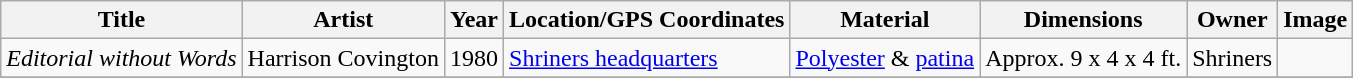<table class="wikitable sortable">
<tr>
<th>Title</th>
<th>Artist</th>
<th>Year</th>
<th>Location/GPS Coordinates</th>
<th>Material</th>
<th>Dimensions</th>
<th>Owner</th>
<th>Image</th>
</tr>
<tr>
<td><em>Editorial without Words</em></td>
<td>Harrison Covington</td>
<td>1980</td>
<td><a href='#'>Shriners headquarters</a></td>
<td><a href='#'>Polyester</a> & <a href='#'>patina</a></td>
<td>Approx. 9 x 4 x 4 ft.</td>
<td>Shriners</td>
<td></td>
</tr>
<tr>
</tr>
</table>
